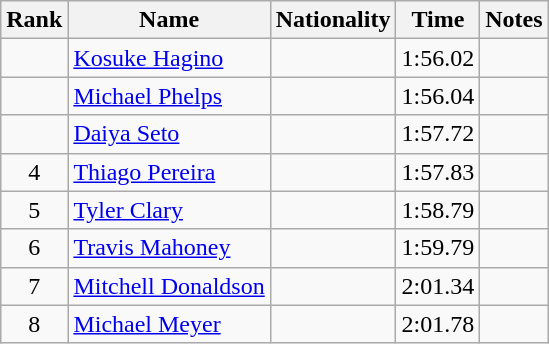<table class="wikitable sortable" style="text-align:center">
<tr>
<th>Rank</th>
<th>Name</th>
<th>Nationality</th>
<th>Time</th>
<th>Notes</th>
</tr>
<tr>
<td></td>
<td align=left><a href='#'>Kosuke Hagino</a></td>
<td align=left></td>
<td>1:56.02</td>
<td></td>
</tr>
<tr>
<td></td>
<td align=left><a href='#'>Michael Phelps</a></td>
<td align=left></td>
<td>1:56.04</td>
<td></td>
</tr>
<tr>
<td></td>
<td align=left><a href='#'>Daiya Seto</a></td>
<td align=left></td>
<td>1:57.72</td>
<td></td>
</tr>
<tr>
<td>4</td>
<td align=left><a href='#'>Thiago Pereira</a></td>
<td align=left></td>
<td>1:57.83</td>
<td></td>
</tr>
<tr>
<td>5</td>
<td align=left><a href='#'>Tyler Clary</a></td>
<td align=left></td>
<td>1:58.79</td>
<td></td>
</tr>
<tr>
<td>6</td>
<td align=left><a href='#'>Travis Mahoney</a></td>
<td align=left></td>
<td>1:59.79</td>
<td></td>
</tr>
<tr>
<td>7</td>
<td align=left><a href='#'>Mitchell Donaldson</a></td>
<td align=left></td>
<td>2:01.34</td>
<td></td>
</tr>
<tr>
<td>8</td>
<td align=left><a href='#'>Michael Meyer</a></td>
<td align=left></td>
<td>2:01.78</td>
<td></td>
</tr>
</table>
